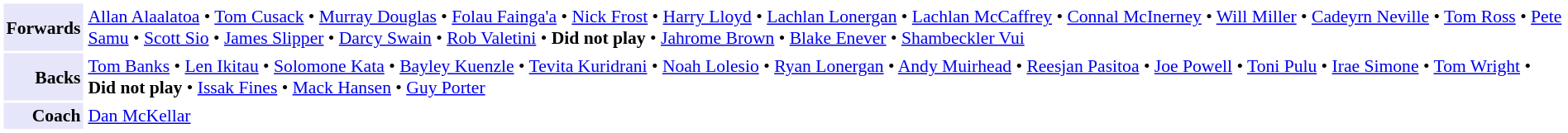<table cellpadding="2" style="border: 1px solid white; font-size:90%;">
<tr>
<td style="text-align:right;" bgcolor="lavender"><strong>Forwards</strong></td>
<td style="text-align:left;"><a href='#'>Allan Alaalatoa</a> • <a href='#'>Tom Cusack</a> • <a href='#'>Murray Douglas</a> • <a href='#'>Folau Fainga'a</a> • <a href='#'>Nick Frost</a> • <a href='#'>Harry Lloyd</a> • <a href='#'>Lachlan Lonergan</a> • <a href='#'>Lachlan McCaffrey</a> • <a href='#'>Connal McInerney</a> • <a href='#'>Will Miller</a> • <a href='#'>Cadeyrn Neville</a> • <a href='#'>Tom Ross</a> • <a href='#'>Pete Samu</a> • <a href='#'>Scott Sio</a> • <a href='#'>James Slipper</a> • <a href='#'>Darcy Swain</a> • <a href='#'>Rob Valetini</a> • <strong>Did not play</strong> • <a href='#'>Jahrome Brown</a> • <a href='#'>Blake Enever</a> • <a href='#'>Shambeckler Vui</a></td>
</tr>
<tr>
<td style="text-align:right;" bgcolor="lavender"><strong>Backs</strong></td>
<td style="text-align:left;"><a href='#'>Tom Banks</a> • <a href='#'>Len Ikitau</a> • <a href='#'>Solomone Kata</a> • <a href='#'>Bayley Kuenzle</a> • <a href='#'>Tevita Kuridrani</a> • <a href='#'>Noah Lolesio</a> • <a href='#'>Ryan Lonergan</a> • <a href='#'>Andy Muirhead</a> • <a href='#'>Reesjan Pasitoa</a> • <a href='#'>Joe Powell</a> • <a href='#'>Toni Pulu</a> • <a href='#'>Irae Simone</a> • <a href='#'>Tom Wright</a> • <strong>Did not play</strong> • <a href='#'>Issak Fines</a> • <a href='#'>Mack Hansen</a> • <a href='#'>Guy Porter</a></td>
</tr>
<tr>
<td style="text-align:right;" bgcolor="lavender"><strong>Coach</strong></td>
<td style="text-align:left;"><a href='#'>Dan McKellar</a></td>
</tr>
</table>
